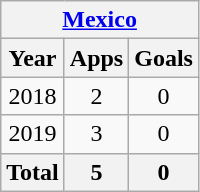<table class="wikitable" style="text-align:center">
<tr>
<th colspan=3><a href='#'>Mexico</a></th>
</tr>
<tr>
<th>Year</th>
<th>Apps</th>
<th>Goals</th>
</tr>
<tr>
<td>2018</td>
<td>2</td>
<td>0</td>
</tr>
<tr>
<td>2019</td>
<td>3</td>
<td>0</td>
</tr>
<tr>
<th>Total</th>
<th>5</th>
<th>0</th>
</tr>
</table>
